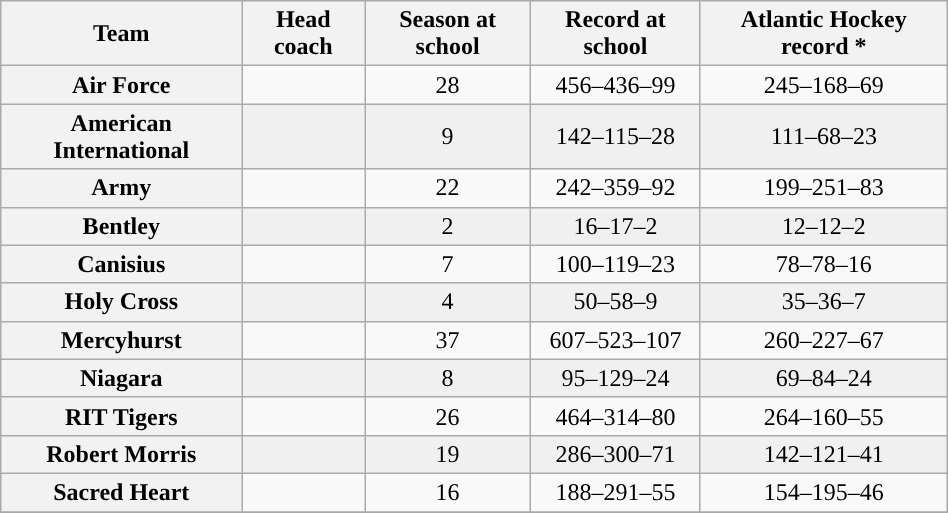<table class="wikitable sortable" style="text-align: center; "width=50%">
<tr>
<th>Team</th>
<th>Head coach</th>
<th>Season at school</th>
<th>Record at school</th>
<th>Atlantic Hockey record *</th>
</tr>
<tr>
<th>Air Force</th>
<td></td>
<td>28</td>
<td>456–436–99</td>
<td>245–168–69</td>
</tr>
<tr bgcolor=f0f0f0>
<th>American International</th>
<td></td>
<td>9</td>
<td>142–115–28</td>
<td>111–68–23</td>
</tr>
<tr>
<th>Army</th>
<td></td>
<td>22</td>
<td>242–359–92</td>
<td>199–251–83</td>
</tr>
<tr bgcolor=f0f0f0>
<th>Bentley</th>
<td></td>
<td>2</td>
<td>16–17–2</td>
<td>12–12–2</td>
</tr>
<tr>
<th>Canisius</th>
<td></td>
<td>7</td>
<td>100–119–23</td>
<td>78–78–16</td>
</tr>
<tr bgcolor=f0f0f0>
<th>Holy Cross</th>
<td></td>
<td>4</td>
<td>50–58–9</td>
<td>35–36–7</td>
</tr>
<tr>
<th>Mercyhurst</th>
<td></td>
<td>37</td>
<td>607–523–107</td>
<td>260–227–67</td>
</tr>
<tr bgcolor=f0f0f0>
<th>Niagara</th>
<td></td>
<td>8</td>
<td>95–129–24</td>
<td>69–84–24</td>
</tr>
<tr>
<th>RIT Tigers</th>
<td></td>
<td>26</td>
<td>464–314–80</td>
<td>264–160–55</td>
</tr>
<tr bgcolor=f0f0f0>
<th>Robert Morris</th>
<td></td>
<td>19</td>
<td>286–300–71</td>
<td>142–121–41</td>
</tr>
<tr>
<th>Sacred Heart</th>
<td></td>
<td>16</td>
<td>188–291–55</td>
<td>154–195–46</td>
</tr>
<tr>
</tr>
</table>
